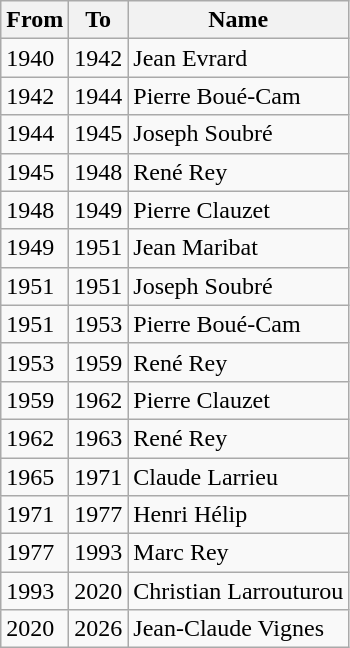<table class="wikitable">
<tr>
<th>From</th>
<th>To</th>
<th>Name</th>
</tr>
<tr>
<td>1940</td>
<td>1942</td>
<td>Jean Evrard</td>
</tr>
<tr>
<td>1942</td>
<td>1944</td>
<td>Pierre Boué-Cam</td>
</tr>
<tr>
<td>1944</td>
<td>1945</td>
<td>Joseph Soubré</td>
</tr>
<tr>
<td>1945</td>
<td>1948</td>
<td>René Rey</td>
</tr>
<tr>
<td>1948</td>
<td>1949</td>
<td>Pierre Clauzet</td>
</tr>
<tr>
<td>1949</td>
<td>1951</td>
<td>Jean Maribat</td>
</tr>
<tr>
<td>1951</td>
<td>1951</td>
<td>Joseph Soubré</td>
</tr>
<tr>
<td>1951</td>
<td>1953</td>
<td>Pierre Boué-Cam</td>
</tr>
<tr>
<td>1953</td>
<td>1959</td>
<td>René Rey</td>
</tr>
<tr>
<td>1959</td>
<td>1962</td>
<td>Pierre Clauzet</td>
</tr>
<tr>
<td>1962</td>
<td>1963</td>
<td>René Rey</td>
</tr>
<tr>
<td>1965</td>
<td>1971</td>
<td>Claude Larrieu</td>
</tr>
<tr>
<td>1971</td>
<td>1977</td>
<td>Henri Hélip</td>
</tr>
<tr>
<td>1977</td>
<td>1993</td>
<td>Marc Rey</td>
</tr>
<tr>
<td>1993</td>
<td>2020</td>
<td>Christian Larrouturou</td>
</tr>
<tr>
<td>2020</td>
<td>2026</td>
<td>Jean-Claude Vignes</td>
</tr>
</table>
